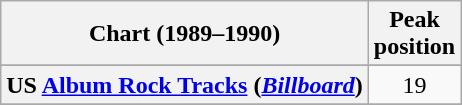<table class="wikitable sortable plainrowheaders" style="text-align:center">
<tr>
<th>Chart (1989–1990)</th>
<th>Peak<br>position</th>
</tr>
<tr>
</tr>
<tr>
</tr>
<tr>
</tr>
<tr>
</tr>
<tr>
</tr>
<tr>
</tr>
<tr>
</tr>
<tr>
</tr>
<tr>
</tr>
<tr>
<th scope="row">US <a href='#'>Album Rock Tracks</a> (<em><a href='#'>Billboard</a></em>)</th>
<td>19</td>
</tr>
<tr>
</tr>
</table>
